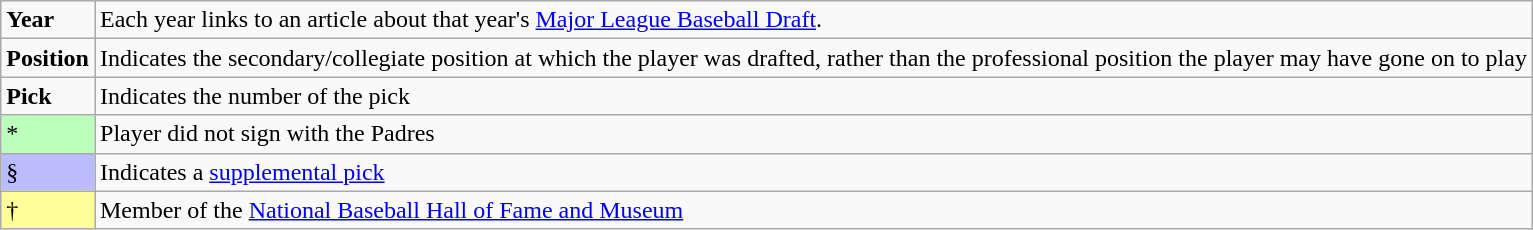<table class="wikitable" border="1">
<tr>
<td><strong>Year</strong></td>
<td>Each year links to an article about that year's <a href='#'>Major League Baseball Draft</a>.</td>
</tr>
<tr>
<td><strong>Position</strong></td>
<td>Indicates the secondary/collegiate position at which the player was drafted, rather than the professional position the player may have gone on to play</td>
</tr>
<tr>
<td><strong>Pick</strong></td>
<td>Indicates the number of the pick</td>
</tr>
<tr>
<td bgcolor="#bbffbb">*</td>
<td>Player did not sign with the Padres</td>
</tr>
<tr>
<td bgcolor="#bbbbff">§</td>
<td>Indicates a <a href='#'>supplemental pick</a></td>
</tr>
<tr>
<td bgcolor="#FFFF99">†</td>
<td>Member of the <a href='#'>National Baseball Hall of Fame and Museum</a></td>
</tr>
</table>
